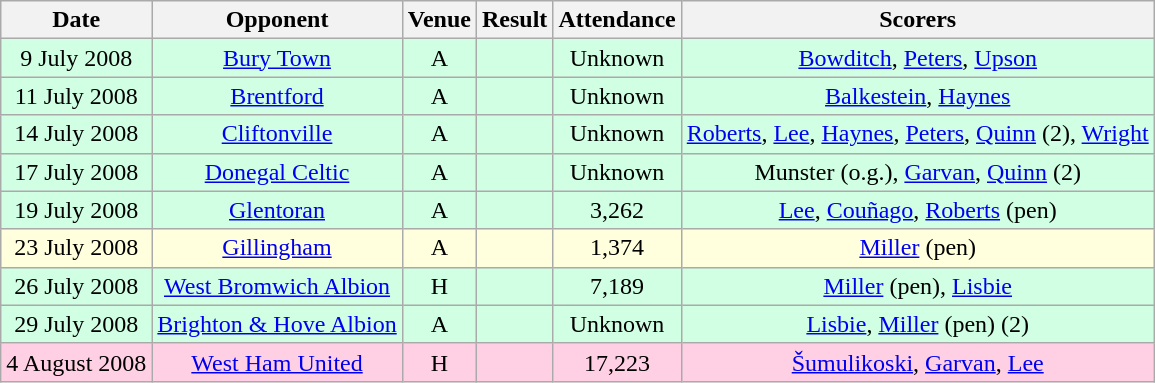<table class="wikitable sortable" style="font-size:100%; text-align:center">
<tr>
<th>Date</th>
<th>Opponent</th>
<th>Venue</th>
<th>Result</th>
<th>Attendance</th>
<th>Scorers</th>
</tr>
<tr style="background-color: #d0ffe3;">
<td>9 July 2008</td>
<td> <a href='#'>Bury Town</a></td>
<td>A</td>
<td></td>
<td>Unknown</td>
<td><a href='#'>Bowditch</a>, <a href='#'>Peters</a>, <a href='#'>Upson</a></td>
</tr>
<tr style="background-color: #d0ffe3;">
<td>11 July 2008</td>
<td> <a href='#'>Brentford</a></td>
<td>A</td>
<td></td>
<td>Unknown</td>
<td><a href='#'>Balkestein</a>, <a href='#'>Haynes</a></td>
</tr>
<tr style="background-color: #d0ffe3;">
<td>14 July 2008</td>
<td> <a href='#'>Cliftonville</a></td>
<td>A</td>
<td></td>
<td>Unknown</td>
<td><a href='#'>Roberts</a>, <a href='#'>Lee</a>, <a href='#'>Haynes</a>, <a href='#'>Peters</a>, <a href='#'>Quinn</a> (2), <a href='#'>Wright</a></td>
</tr>
<tr style="background-color: #d0ffe3;">
<td>17 July 2008</td>
<td> <a href='#'>Donegal Celtic</a></td>
<td>A</td>
<td></td>
<td>Unknown</td>
<td>Munster (o.g.), <a href='#'>Garvan</a>, <a href='#'>Quinn</a> (2)</td>
</tr>
<tr style="background-color: #d0ffe3;">
<td>19 July 2008</td>
<td> <a href='#'>Glentoran</a></td>
<td>A</td>
<td></td>
<td>3,262</td>
<td><a href='#'>Lee</a>, <a href='#'>Couñago</a>, <a href='#'>Roberts</a> (pen)</td>
</tr>
<tr style="background-color: #ffffdd;">
<td>23 July 2008</td>
<td> <a href='#'>Gillingham</a></td>
<td>A</td>
<td></td>
<td>1,374</td>
<td><a href='#'>Miller</a> (pen)</td>
</tr>
<tr style="background-color: #d0ffe3;">
<td>26 July 2008</td>
<td> <a href='#'>West Bromwich Albion</a></td>
<td>H</td>
<td></td>
<td>7,189</td>
<td><a href='#'>Miller</a> (pen), <a href='#'>Lisbie</a></td>
</tr>
<tr style="background-color: #d0ffe3;">
<td>29 July 2008</td>
<td> <a href='#'>Brighton & Hove Albion</a></td>
<td>A</td>
<td></td>
<td>Unknown</td>
<td><a href='#'>Lisbie</a>, <a href='#'>Miller</a> (pen) (2)</td>
</tr>
<tr style="background-color: #ffd0e3;">
<td>4 August 2008</td>
<td> <a href='#'>West Ham United</a></td>
<td>H</td>
<td></td>
<td>17,223</td>
<td><a href='#'>Šumulikoski</a>, <a href='#'>Garvan</a>, <a href='#'>Lee</a></td>
</tr>
</table>
